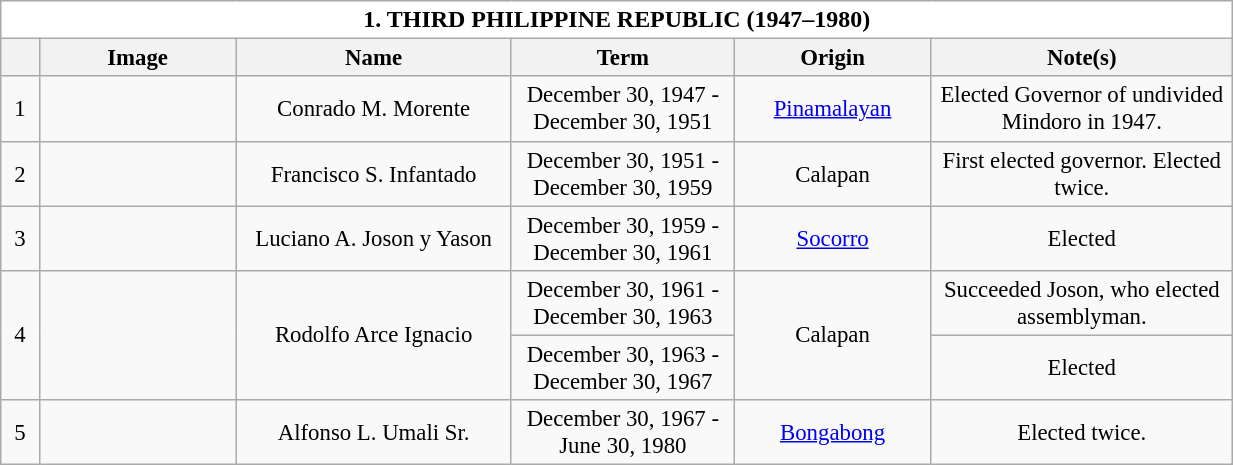<table class="wikitable collapsible collapsed" style="vertical-align:top;text-align:center;font-size:95%;">
<tr>
<th style="background-color:white;font-size:105%;width:51em;" colspan=6>1. THIRD PHILIPPINE REPUBLIC (1947–1980)</th>
</tr>
<tr>
<th style="width: 1em;text-align:center"></th>
<th style="width: 7em;text-align:center">Image</th>
<th style="width: 10em;text-align:center">Name</th>
<th style="width: 8em;text-align:center">Term</th>
<th style="width: 7em;text-align:center">Origin</th>
<th style="width: 11em;text-align:center">Note(s)</th>
</tr>
<tr>
<td>1</td>
<td></td>
<td>Conrado M. Morente</td>
<td>December 30, 1947 - December 30, 1951</td>
<td><a href='#'>Pinamalayan</a></td>
<td>Elected Governor of undivided Mindoro in 1947.</td>
</tr>
<tr>
<td>2</td>
<td></td>
<td>Francisco S. Infantado</td>
<td>December 30, 1951 - December 30, 1959</td>
<td>Calapan</td>
<td>First elected governor. Elected twice.</td>
</tr>
<tr>
<td>3</td>
<td></td>
<td>Luciano A. Joson y Yason</td>
<td>December 30, 1959 - December 30, 1961</td>
<td><a href='#'>Socorro</a></td>
<td>Elected</td>
</tr>
<tr>
<td rowspan="2">4</td>
<td rowspan="2"></td>
<td rowspan="2">Rodolfo Arce Ignacio</td>
<td>December 30, 1961 - December 30, 1963</td>
<td rowspan="2">Calapan</td>
<td>Succeeded Joson, who elected assemblyman.</td>
</tr>
<tr>
<td>December 30, 1963 - December 30, 1967</td>
<td>Elected</td>
</tr>
<tr>
<td>5</td>
<td></td>
<td>Alfonso L. Umali Sr.</td>
<td>December 30, 1967 - June 30, 1980</td>
<td><a href='#'>Bongabong</a></td>
<td>Elected twice.</td>
</tr>
</table>
